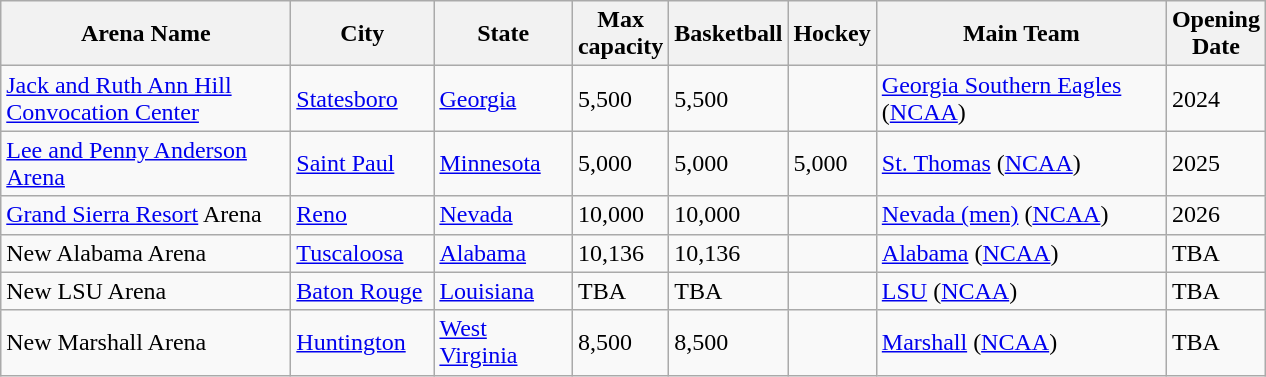<table class="wikitable sortable">
<tr>
<th width=186>Arena Name</th>
<th width=88>City</th>
<th width=85>State</th>
<th width=50>Max capacity</th>
<th width=50>Basketball</th>
<th width=50>Hockey</th>
<th width=186>Main Team</th>
<th width=16>Opening Date</th>
</tr>
<tr>
<td><a href='#'>Jack and Ruth Ann Hill Convocation Center</a></td>
<td><a href='#'>Statesboro</a></td>
<td><a href='#'>Georgia</a></td>
<td>5,500</td>
<td>5,500</td>
<td></td>
<td><a href='#'>Georgia Southern Eagles</a> (<a href='#'>NCAA</a>)</td>
<td>2024</td>
</tr>
<tr>
<td><a href='#'>Lee and Penny Anderson Arena</a></td>
<td><a href='#'>Saint Paul</a></td>
<td><a href='#'>Minnesota</a></td>
<td>5,000</td>
<td>5,000</td>
<td>5,000</td>
<td><a href='#'>St. Thomas</a> (<a href='#'>NCAA</a>)</td>
<td>2025</td>
</tr>
<tr>
<td><a href='#'>Grand Sierra Resort</a> Arena</td>
<td><a href='#'>Reno</a></td>
<td><a href='#'>Nevada</a></td>
<td>10,000</td>
<td>10,000</td>
<td></td>
<td><a href='#'>Nevada (men)</a> (<a href='#'>NCAA</a>)</td>
<td>2026</td>
</tr>
<tr>
<td>New Alabama Arena</td>
<td><a href='#'>Tuscaloosa</a></td>
<td><a href='#'>Alabama</a></td>
<td>10,136</td>
<td>10,136</td>
<td></td>
<td><a href='#'>Alabama</a> (<a href='#'>NCAA</a>)</td>
<td>TBA</td>
</tr>
<tr>
<td>New LSU Arena</td>
<td><a href='#'>Baton Rouge</a></td>
<td><a href='#'>Louisiana</a></td>
<td>TBA</td>
<td>TBA</td>
<td></td>
<td><a href='#'>LSU</a> (<a href='#'>NCAA</a>)</td>
<td>TBA</td>
</tr>
<tr>
<td>New Marshall Arena</td>
<td><a href='#'>Huntington</a></td>
<td><a href='#'>West Virginia</a></td>
<td>8,500</td>
<td>8,500</td>
<td></td>
<td><a href='#'>Marshall</a> (<a href='#'>NCAA</a>)</td>
<td>TBA</td>
</tr>
</table>
